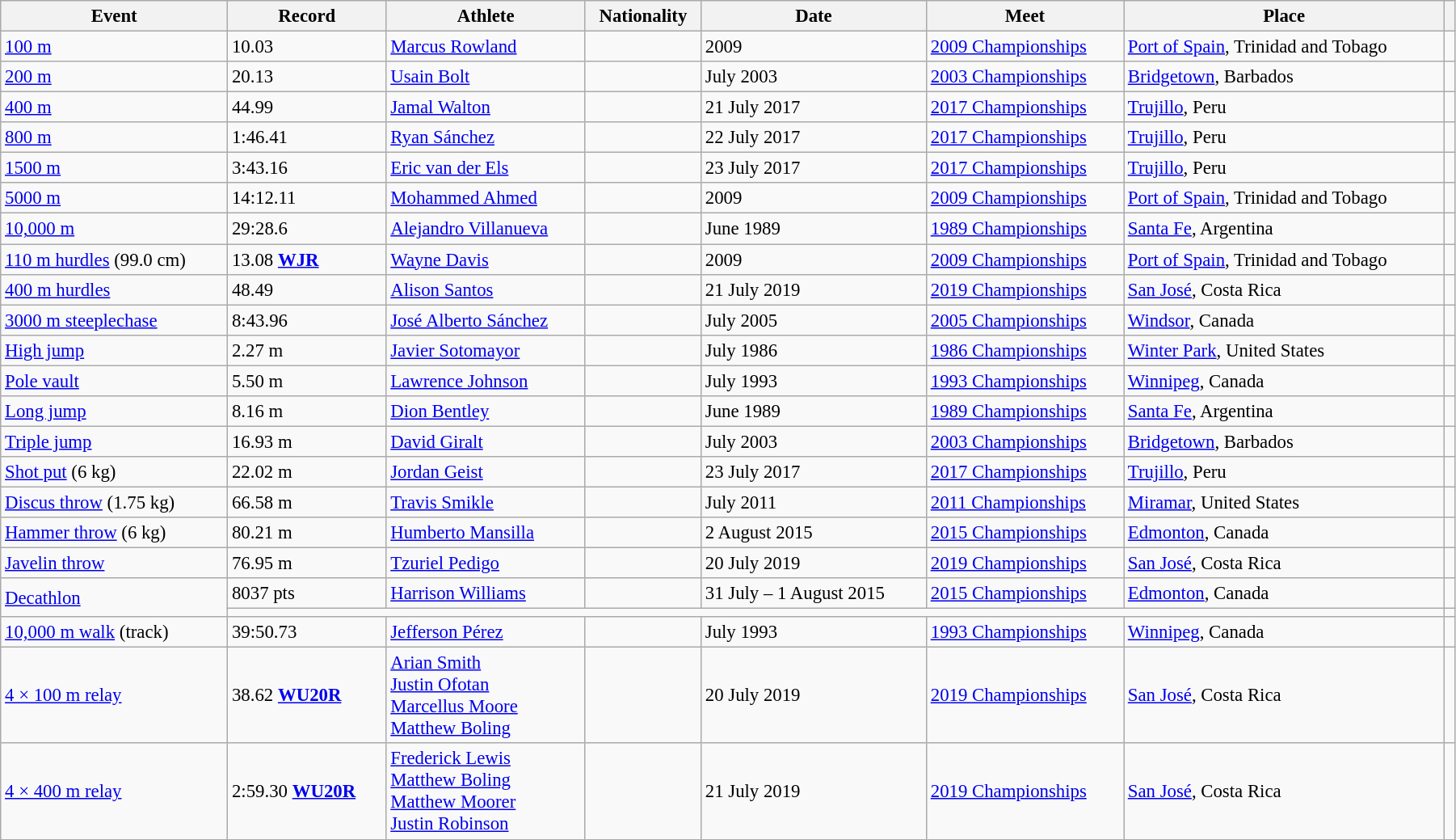<table class="wikitable" style="font-size:95%; width: 95%;">
<tr>
<th>Event</th>
<th>Record</th>
<th>Athlete</th>
<th>Nationality</th>
<th>Date</th>
<th>Meet</th>
<th>Place</th>
<th></th>
</tr>
<tr>
<td><a href='#'>100 m</a></td>
<td>10.03 </td>
<td><a href='#'>Marcus Rowland</a></td>
<td></td>
<td>2009</td>
<td><a href='#'>2009 Championships</a></td>
<td><a href='#'>Port of Spain</a>, Trinidad and Tobago</td>
<td></td>
</tr>
<tr>
<td><a href='#'>200 m</a></td>
<td>20.13 </td>
<td><a href='#'>Usain Bolt</a></td>
<td></td>
<td>July 2003</td>
<td><a href='#'>2003 Championships</a></td>
<td><a href='#'>Bridgetown</a>, Barbados</td>
<td></td>
</tr>
<tr>
<td><a href='#'>400 m</a></td>
<td>44.99</td>
<td><a href='#'>Jamal Walton</a></td>
<td></td>
<td>21 July 2017</td>
<td><a href='#'>2017 Championships</a></td>
<td><a href='#'>Trujillo</a>, Peru</td>
<td></td>
</tr>
<tr>
<td><a href='#'>800 m</a></td>
<td>1:46.41</td>
<td><a href='#'>Ryan Sánchez</a></td>
<td></td>
<td>22 July 2017</td>
<td><a href='#'>2017 Championships</a></td>
<td><a href='#'>Trujillo</a>, Peru</td>
<td></td>
</tr>
<tr>
<td><a href='#'>1500 m</a></td>
<td>3:43.16</td>
<td><a href='#'>Eric van der Els</a></td>
<td></td>
<td>23 July 2017</td>
<td><a href='#'>2017 Championships</a></td>
<td><a href='#'>Trujillo</a>, Peru</td>
<td></td>
</tr>
<tr>
<td><a href='#'>5000 m</a></td>
<td>14:12.11</td>
<td><a href='#'>Mohammed Ahmed</a></td>
<td></td>
<td>2009</td>
<td><a href='#'>2009 Championships</a></td>
<td><a href='#'>Port of Spain</a>, Trinidad and Tobago</td>
<td></td>
</tr>
<tr>
<td><a href='#'>10,000 m</a></td>
<td>29:28.6</td>
<td><a href='#'>Alejandro Villanueva</a></td>
<td></td>
<td>June 1989</td>
<td><a href='#'>1989 Championships</a></td>
<td><a href='#'>Santa Fe</a>, Argentina</td>
<td></td>
</tr>
<tr>
<td><a href='#'>110 m hurdles</a> (99.0 cm)</td>
<td>13.08  <strong><a href='#'>WJR</a></strong></td>
<td><a href='#'>Wayne Davis</a></td>
<td></td>
<td>2009</td>
<td><a href='#'>2009 Championships</a></td>
<td><a href='#'>Port of Spain</a>, Trinidad and Tobago</td>
<td></td>
</tr>
<tr>
<td><a href='#'>400 m hurdles</a></td>
<td>48.49 </td>
<td><a href='#'>Alison Santos</a></td>
<td></td>
<td>21 July 2019</td>
<td><a href='#'>2019 Championships</a></td>
<td><a href='#'>San José</a>, Costa Rica</td>
<td></td>
</tr>
<tr>
<td><a href='#'>3000 m steeplechase</a></td>
<td>8:43.96</td>
<td><a href='#'>José Alberto Sánchez</a></td>
<td></td>
<td>July 2005</td>
<td><a href='#'>2005 Championships</a></td>
<td><a href='#'>Windsor</a>, Canada</td>
<td></td>
</tr>
<tr>
<td><a href='#'>High jump</a></td>
<td>2.27 m</td>
<td><a href='#'>Javier Sotomayor</a></td>
<td></td>
<td>July 1986</td>
<td><a href='#'>1986 Championships</a></td>
<td><a href='#'>Winter Park</a>, United States</td>
<td></td>
</tr>
<tr>
<td><a href='#'>Pole vault</a></td>
<td>5.50 m</td>
<td><a href='#'>Lawrence Johnson</a></td>
<td></td>
<td>July 1993</td>
<td><a href='#'>1993 Championships</a></td>
<td><a href='#'>Winnipeg</a>, Canada</td>
<td></td>
</tr>
<tr>
<td><a href='#'>Long jump</a></td>
<td>8.16 m</td>
<td><a href='#'>Dion Bentley</a></td>
<td></td>
<td>June 1989</td>
<td><a href='#'>1989 Championships</a></td>
<td><a href='#'>Santa Fe</a>, Argentina</td>
<td></td>
</tr>
<tr>
<td><a href='#'>Triple jump</a></td>
<td>16.93 m </td>
<td><a href='#'>David Giralt</a></td>
<td></td>
<td>July 2003</td>
<td><a href='#'>2003 Championships</a></td>
<td><a href='#'>Bridgetown</a>, Barbados</td>
<td></td>
</tr>
<tr>
<td><a href='#'>Shot put</a> (6 kg)</td>
<td>22.02 m</td>
<td><a href='#'>Jordan Geist</a></td>
<td></td>
<td>23 July 2017</td>
<td><a href='#'>2017 Championships</a></td>
<td><a href='#'>Trujillo</a>, Peru</td>
<td></td>
</tr>
<tr>
<td><a href='#'>Discus throw</a> (1.75 kg)</td>
<td>66.58 m</td>
<td><a href='#'>Travis Smikle</a></td>
<td></td>
<td>July 2011</td>
<td><a href='#'>2011 Championships</a></td>
<td><a href='#'>Miramar</a>, United States</td>
<td></td>
</tr>
<tr>
<td><a href='#'>Hammer throw</a> (6 kg)</td>
<td>80.21 m</td>
<td><a href='#'>Humberto Mansilla</a></td>
<td></td>
<td>2 August 2015</td>
<td><a href='#'>2015 Championships</a></td>
<td><a href='#'>Edmonton</a>, Canada</td>
<td></td>
</tr>
<tr>
<td><a href='#'>Javelin throw</a></td>
<td>76.95 m </td>
<td><a href='#'>Tzuriel Pedigo</a></td>
<td></td>
<td>20 July 2019</td>
<td><a href='#'>2019 Championships</a></td>
<td><a href='#'>San José</a>, Costa Rica</td>
<td></td>
</tr>
<tr>
<td rowspan=2><a href='#'>Decathlon</a></td>
<td>8037 pts</td>
<td><a href='#'>Harrison Williams</a></td>
<td></td>
<td>31 July – 1 August 2015</td>
<td><a href='#'>2015 Championships</a></td>
<td><a href='#'>Edmonton</a>, Canada</td>
<td></td>
</tr>
<tr>
<td colspan=6></td>
<td></td>
</tr>
<tr>
<td><a href='#'>10,000 m walk</a> (track)</td>
<td>39:50.73</td>
<td><a href='#'>Jefferson Pérez</a></td>
<td></td>
<td>July 1993</td>
<td><a href='#'>1993 Championships</a></td>
<td><a href='#'>Winnipeg</a>, Canada</td>
<td></td>
</tr>
<tr>
<td><a href='#'>4 × 100 m relay</a></td>
<td>38.62  <strong><a href='#'>WU20R</a></strong></td>
<td><a href='#'>Arian Smith</a><br><a href='#'>Justin Ofotan</a><br><a href='#'>Marcellus Moore</a><br><a href='#'>Matthew Boling</a></td>
<td></td>
<td>20 July 2019</td>
<td><a href='#'>2019 Championships</a></td>
<td><a href='#'>San José</a>, Costa Rica</td>
<td></td>
</tr>
<tr>
<td><a href='#'>4 × 400 m relay</a></td>
<td>2:59.30  <strong><a href='#'>WU20R</a></strong></td>
<td><a href='#'>Frederick Lewis</a><br><a href='#'>Matthew Boling</a><br><a href='#'>Matthew Moorer</a><br><a href='#'>Justin Robinson</a></td>
<td></td>
<td>21 July 2019</td>
<td><a href='#'>2019 Championships</a></td>
<td><a href='#'>San José</a>, Costa Rica</td>
<td></td>
</tr>
</table>
